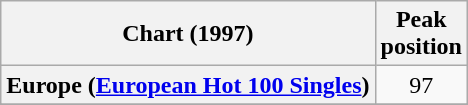<table class="wikitable sortable plainrowheaders" style="text-align:center">
<tr>
<th scope="col">Chart (1997)</th>
<th scope="col">Peak<br>position</th>
</tr>
<tr>
<th scope="row">Europe (<a href='#'>European Hot 100 Singles</a>)</th>
<td>97</td>
</tr>
<tr>
</tr>
<tr>
</tr>
<tr>
</tr>
<tr>
</tr>
<tr>
</tr>
<tr>
</tr>
<tr>
</tr>
<tr>
</tr>
</table>
